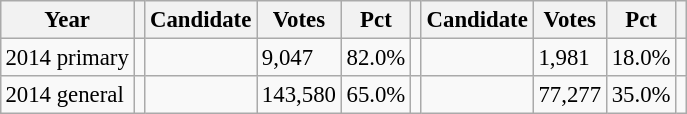<table class="wikitable" style="margin:0.5em ; font-size:95%">
<tr>
<th>Year</th>
<th></th>
<th>Candidate</th>
<th>Votes</th>
<th>Pct</th>
<th></th>
<th>Candidate</th>
<th>Votes</th>
<th>Pct</th>
<th></th>
</tr>
<tr>
<td>2014 primary</td>
<td></td>
<td></td>
<td>9,047</td>
<td>82.0%</td>
<td></td>
<td></td>
<td>1,981</td>
<td>18.0%</td>
<td></td>
</tr>
<tr>
<td>2014 general</td>
<td></td>
<td></td>
<td>143,580</td>
<td>65.0%</td>
<td></td>
<td></td>
<td>77,277</td>
<td>35.0%</td>
<td></td>
</tr>
</table>
